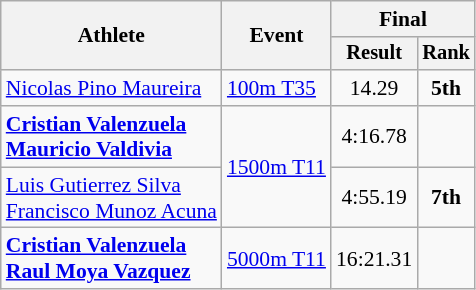<table class=wikitable style="font-size:90%">
<tr>
<th rowspan="2">Athlete</th>
<th rowspan="2">Event</th>
<th colspan="2">Final</th>
</tr>
<tr style="font-size:95%">
<th>Result</th>
<th>Rank</th>
</tr>
<tr align=center>
<td align=left><a href='#'>Nicolas Pino Maureira</a></td>
<td align=left><a href='#'>100m T35</a></td>
<td>14.29</td>
<td><strong>5th</strong></td>
</tr>
<tr align=center>
<td align=left><strong><a href='#'>Cristian Valenzuela</a><br><a href='#'>Mauricio Valdivia</a></strong></td>
<td align=left rowspan=2><a href='#'>1500m T11</a></td>
<td>4:16.78</td>
<td></td>
</tr>
<tr align=center>
<td align=left><a href='#'>Luis Gutierrez Silva</a><br><a href='#'>Francisco Munoz Acuna</a></td>
<td>4:55.19</td>
<td><strong>7th</strong></td>
</tr>
<tr align=center>
<td align=left><strong><a href='#'>Cristian Valenzuela</a><br><a href='#'>Raul Moya Vazquez</a></strong></td>
<td align=left><a href='#'>5000m T11</a></td>
<td>16:21.31</td>
<td></td>
</tr>
</table>
